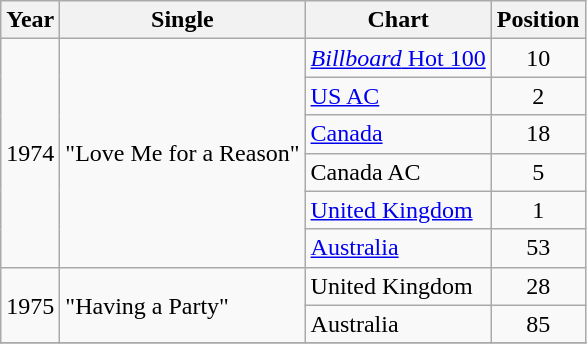<table class="wikitable">
<tr>
<th>Year</th>
<th>Single</th>
<th>Chart</th>
<th>Position</th>
</tr>
<tr>
<td rowspan="6">1974</td>
<td rowspan="6">"Love Me for a Reason"</td>
<td><a href='#'><em>Billboard</em> Hot 100</a></td>
<td align="center">10</td>
</tr>
<tr>
<td><a href='#'>US AC</a></td>
<td align="center">2</td>
</tr>
<tr>
<td><a href='#'>Canada</a></td>
<td align="center">18</td>
</tr>
<tr>
<td>Canada AC</td>
<td align="center">5</td>
</tr>
<tr>
<td><a href='#'>United Kingdom</a></td>
<td align="center">1</td>
</tr>
<tr>
<td><a href='#'>Australia</a></td>
<td align="center">53</td>
</tr>
<tr>
<td rowspan="2">1975</td>
<td rowspan="2">"Having a Party"</td>
<td>United Kingdom</td>
<td align="center">28</td>
</tr>
<tr>
<td>Australia</td>
<td align="center">85</td>
</tr>
<tr>
</tr>
</table>
